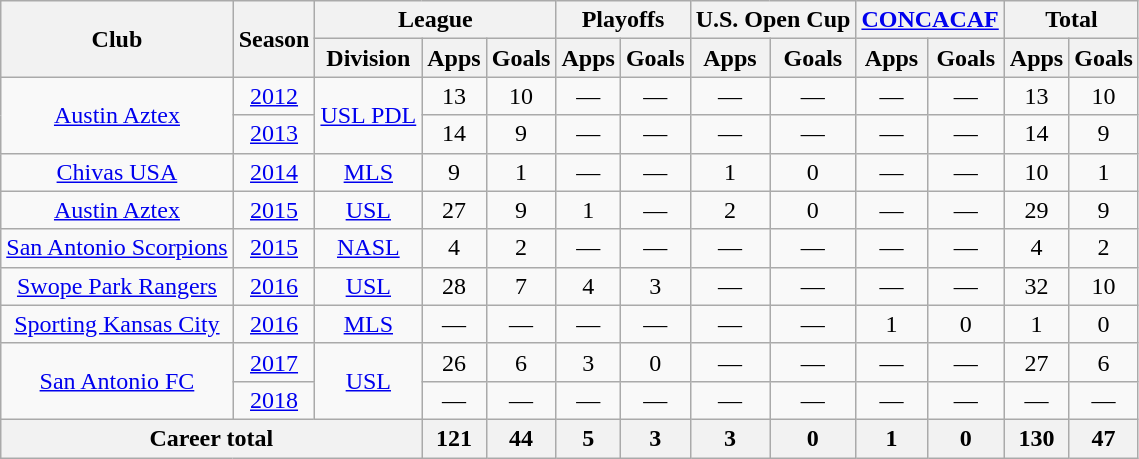<table class="wikitable" style="text-align: center;">
<tr>
<th rowspan="2">Club</th>
<th rowspan="2">Season</th>
<th colspan="3">League</th>
<th colspan="2">Playoffs</th>
<th colspan="2">U.S. Open Cup</th>
<th colspan="2"><a href='#'>CONCACAF</a></th>
<th colspan="2">Total</th>
</tr>
<tr>
<th>Division</th>
<th>Apps</th>
<th>Goals</th>
<th>Apps</th>
<th>Goals</th>
<th>Apps</th>
<th>Goals</th>
<th>Apps</th>
<th>Goals</th>
<th>Apps</th>
<th>Goals</th>
</tr>
<tr>
<td rowspan="2"><a href='#'>Austin Aztex</a></td>
<td><a href='#'>2012</a></td>
<td rowspan="2"><a href='#'>USL PDL</a></td>
<td>13</td>
<td>10</td>
<td>—</td>
<td>—</td>
<td>—</td>
<td>—</td>
<td>—</td>
<td>—</td>
<td>13</td>
<td>10</td>
</tr>
<tr>
<td><a href='#'>2013</a></td>
<td>14</td>
<td>9</td>
<td>—</td>
<td>—</td>
<td>—</td>
<td>—</td>
<td>—</td>
<td>—</td>
<td>14</td>
<td>9</td>
</tr>
<tr>
<td rowspan="1"><a href='#'>Chivas USA</a></td>
<td><a href='#'>2014</a></td>
<td><a href='#'>MLS</a></td>
<td>9</td>
<td>1</td>
<td>—</td>
<td>—</td>
<td>1</td>
<td>0</td>
<td>—</td>
<td>—</td>
<td>10</td>
<td>1</td>
</tr>
<tr>
<td rowspan="1"><a href='#'>Austin Aztex</a></td>
<td><a href='#'>2015</a></td>
<td><a href='#'>USL</a></td>
<td>27</td>
<td>9</td>
<td>1</td>
<td>—</td>
<td>2</td>
<td>0</td>
<td>—</td>
<td>—</td>
<td>29</td>
<td>9</td>
</tr>
<tr>
<td rowspan="1"><a href='#'>San Antonio Scorpions</a></td>
<td><a href='#'>2015</a></td>
<td><a href='#'>NASL</a></td>
<td>4</td>
<td>2</td>
<td>—</td>
<td>—</td>
<td>—</td>
<td>—</td>
<td>—</td>
<td>—</td>
<td>4</td>
<td>2</td>
</tr>
<tr>
<td rowspan="1"><a href='#'>Swope Park Rangers</a></td>
<td><a href='#'>2016</a></td>
<td><a href='#'>USL</a></td>
<td>28</td>
<td>7</td>
<td>4</td>
<td>3</td>
<td>—</td>
<td>—</td>
<td>—</td>
<td>—</td>
<td>32</td>
<td>10</td>
</tr>
<tr>
<td rowspan="1"><a href='#'>Sporting Kansas City</a></td>
<td><a href='#'>2016</a></td>
<td><a href='#'>MLS</a></td>
<td>—</td>
<td>—</td>
<td>—</td>
<td>—</td>
<td>—</td>
<td>—</td>
<td>1</td>
<td>0</td>
<td>1</td>
<td>0</td>
</tr>
<tr>
<td rowspan="2"><a href='#'>San Antonio FC</a></td>
<td><a href='#'>2017</a></td>
<td rowspan="2"><a href='#'>USL</a></td>
<td>26</td>
<td>6</td>
<td>3</td>
<td>0</td>
<td>—</td>
<td>—</td>
<td>—</td>
<td>—</td>
<td>27</td>
<td>6</td>
</tr>
<tr>
<td><a href='#'>2018</a></td>
<td>—</td>
<td>—</td>
<td>—</td>
<td>—</td>
<td>—</td>
<td>—</td>
<td>—</td>
<td>—</td>
<td>—</td>
<td>—</td>
</tr>
<tr>
<th colspan="3">Career total</th>
<th>121</th>
<th>44</th>
<th>5</th>
<th>3</th>
<th>3</th>
<th>0</th>
<th>1</th>
<th>0</th>
<th>130</th>
<th>47</th>
</tr>
</table>
